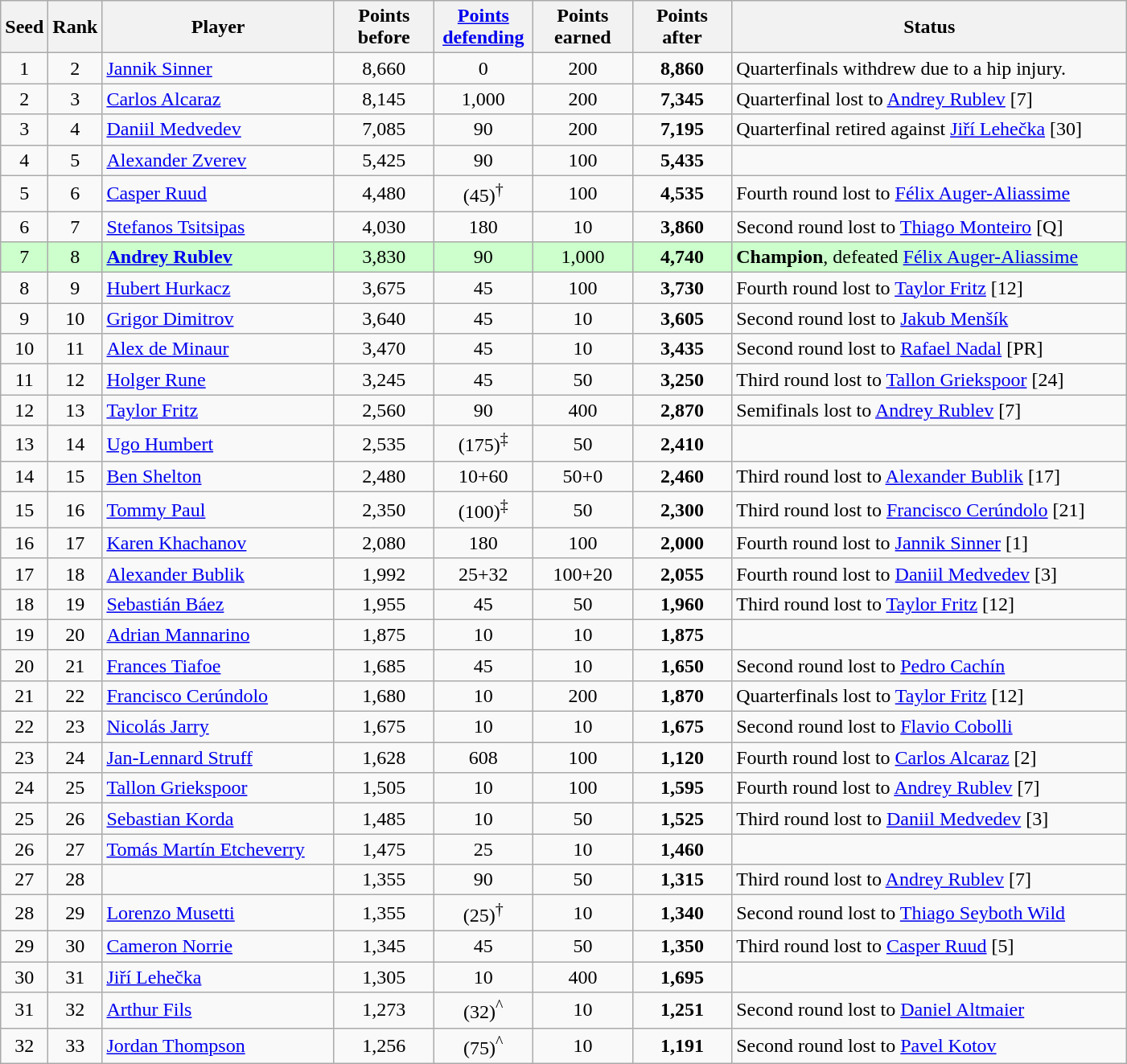<table class="wikitable sortable">
<tr>
<th style="width:30px;">Seed</th>
<th style="width:30px;">Rank</th>
<th style="width:185px;">Player</th>
<th style="width:75px;">Points before</th>
<th style="width:75px;"><a href='#'>Points defending</a></th>
<th style="width:75px;">Points earned</th>
<th style="width:75px;">Points after</th>
<th style="width:320px;">Status</th>
</tr>
<tr>
<td style="text-align:center;">1</td>
<td style="text-align:center;">2</td>
<td> <a href='#'>Jannik Sinner</a></td>
<td style="text-align:center;">8,660</td>
<td style="text-align:center;">0</td>
<td style="text-align:center;">200</td>
<td style="text-align:center;"><strong>8,860</strong></td>
<td>Quarterfinals withdrew due to a hip injury.</td>
</tr>
<tr>
<td style="text-align:center;">2</td>
<td style="text-align:center;">3</td>
<td> <a href='#'>Carlos Alcaraz</a></td>
<td style="text-align:center;">8,145</td>
<td style="text-align:center;">1,000</td>
<td style="text-align:center;">200</td>
<td style="text-align:center;"><strong>7,345</strong></td>
<td>Quarterfinal lost to  <a href='#'>Andrey Rublev</a> [7]</td>
</tr>
<tr>
<td style="text-align:center;">3</td>
<td style="text-align:center;">4</td>
<td> <a href='#'>Daniil Medvedev</a></td>
<td style="text-align:center;">7,085</td>
<td style="text-align:center;">90</td>
<td style="text-align:center;">200</td>
<td style="text-align:center;"><strong>7,195</strong></td>
<td>Quarterfinal retired against  <a href='#'>Jiří Lehečka</a> [30]</td>
</tr>
<tr>
<td style="text-align:center;">4</td>
<td style="text-align:center;">5</td>
<td> <a href='#'>Alexander Zverev</a></td>
<td style="text-align:center;">5,425</td>
<td style="text-align:center;">90</td>
<td style="text-align:center;">100</td>
<td style="text-align:center;"><strong>5,435</strong></td>
<td></td>
</tr>
<tr>
<td style="text-align:center;">5</td>
<td style="text-align:center;">6</td>
<td> <a href='#'>Casper Ruud</a></td>
<td style="text-align:center;">4,480</td>
<td style="text-align:center;">(45)<sup>†</sup></td>
<td style="text-align:center;">100</td>
<td style="text-align:center;"><strong>4,535</strong></td>
<td>Fourth round lost to  <a href='#'>Félix Auger-Aliassime</a></td>
</tr>
<tr>
<td style="text-align:center;">6</td>
<td style="text-align:center;">7</td>
<td> <a href='#'>Stefanos Tsitsipas</a></td>
<td style="text-align:center;">4,030</td>
<td style="text-align:center;">180</td>
<td style="text-align:center;">10</td>
<td style="text-align:center;"><strong>3,860</strong></td>
<td>Second round lost to  <a href='#'>Thiago Monteiro</a> [Q]</td>
</tr>
<tr style=background:#CFC>
<td style="text-align:center;">7</td>
<td style="text-align:center;">8</td>
<td> <strong><a href='#'>Andrey Rublev</a></strong></td>
<td style="text-align:center;">3,830</td>
<td style="text-align:center;">90</td>
<td style="text-align:center;">1,000</td>
<td style="text-align:center;"><strong>4,740</strong></td>
<td><strong>Champion</strong>, defeated  <a href='#'>Félix Auger-Aliassime</a></td>
</tr>
<tr>
<td style="text-align:center;">8</td>
<td style="text-align:center;">9</td>
<td> <a href='#'>Hubert Hurkacz</a></td>
<td style="text-align:center;">3,675</td>
<td style="text-align:center;">45</td>
<td style="text-align:center;">100</td>
<td style="text-align:center;"><strong>3,730</strong></td>
<td>Fourth round lost to  <a href='#'>Taylor Fritz</a> [12]</td>
</tr>
<tr>
<td style="text-align:center;">9</td>
<td style="text-align:center;">10</td>
<td> <a href='#'>Grigor Dimitrov</a></td>
<td style="text-align:center;">3,640</td>
<td style="text-align:center;">45</td>
<td style="text-align:center;">10</td>
<td style="text-align:center;"><strong>3,605</strong></td>
<td>Second round lost to  <a href='#'>Jakub Menšík</a></td>
</tr>
<tr>
<td style="text-align:center;">10</td>
<td style="text-align:center;">11</td>
<td> <a href='#'>Alex de Minaur</a></td>
<td style="text-align:center;">3,470</td>
<td style="text-align:center;">45</td>
<td style="text-align:center;">10</td>
<td style="text-align:center;"><strong>3,435</strong></td>
<td>Second round lost to  <a href='#'>Rafael Nadal</a> [PR]</td>
</tr>
<tr>
<td style="text-align:center;">11</td>
<td style="text-align:center;">12</td>
<td> <a href='#'>Holger Rune</a></td>
<td style="text-align:center;">3,245</td>
<td style="text-align:center;">45</td>
<td style="text-align:center;">50</td>
<td style="text-align:center;"><strong>3,250</strong></td>
<td>Third round lost to  <a href='#'>Tallon Griekspoor</a> [24]</td>
</tr>
<tr>
<td style="text-align:center;">12</td>
<td style="text-align:center;">13</td>
<td> <a href='#'>Taylor Fritz</a></td>
<td style="text-align:center;">2,560</td>
<td style="text-align:center;">90</td>
<td style="text-align:center;">400</td>
<td style="text-align:center;"><strong>2,870</strong></td>
<td>Semifinals lost to  <a href='#'>Andrey Rublev</a> [7]</td>
</tr>
<tr>
<td style="text-align:center;">13</td>
<td style="text-align:center;">14</td>
<td> <a href='#'>Ugo Humbert</a></td>
<td style="text-align:center;">2,535</td>
<td style="text-align:center;">(175)<sup>‡</sup></td>
<td style="text-align:center;">50</td>
<td style="text-align:center;"><strong>2,410</strong></td>
<td></td>
</tr>
<tr>
<td style="text-align:center;">14</td>
<td style="text-align:center;">15</td>
<td> <a href='#'>Ben Shelton</a></td>
<td style="text-align:center;">2,480</td>
<td style="text-align:center;">10+60</td>
<td style="text-align:center;">50+0</td>
<td style="text-align:center;"><strong>2,460</strong></td>
<td>Third round lost to  <a href='#'>Alexander Bublik</a> [17]</td>
</tr>
<tr>
<td style="text-align:center;">15</td>
<td style="text-align:center;">16</td>
<td> <a href='#'>Tommy Paul</a></td>
<td style="text-align:center;">2,350</td>
<td style="text-align:center;">(100)<sup>‡</sup></td>
<td style="text-align:center;">50</td>
<td style="text-align:center;"><strong>2,300</strong></td>
<td>Third round lost to  <a href='#'>Francisco Cerúndolo</a> [21]</td>
</tr>
<tr>
<td style="text-align:center;">16</td>
<td style="text-align:center;">17</td>
<td> <a href='#'>Karen Khachanov</a></td>
<td style="text-align:center;">2,080</td>
<td style="text-align:center;">180</td>
<td style="text-align:center;">100</td>
<td style="text-align:center;"><strong>2,000</strong></td>
<td>Fourth round lost to  <a href='#'>Jannik Sinner</a> [1]</td>
</tr>
<tr>
<td style="text-align:center;">17</td>
<td style="text-align:center;">18</td>
<td> <a href='#'>Alexander Bublik</a></td>
<td style="text-align:center;">1,992</td>
<td style="text-align:center;">25+32</td>
<td style="text-align:center;">100+20</td>
<td style="text-align:center;"><strong>2,055</strong></td>
<td>Fourth round lost to  <a href='#'>Daniil Medvedev</a> [3]</td>
</tr>
<tr>
<td style="text-align:center;">18</td>
<td style="text-align:center;">19</td>
<td> <a href='#'>Sebastián Báez</a></td>
<td style="text-align:center;">1,955</td>
<td style="text-align:center;">45</td>
<td style="text-align:center;">50</td>
<td style="text-align:center;"><strong>1,960</strong></td>
<td>Third round lost to  <a href='#'>Taylor Fritz</a> [12]</td>
</tr>
<tr>
<td style="text-align:center;">19</td>
<td style="text-align:center;">20</td>
<td> <a href='#'>Adrian Mannarino</a></td>
<td style="text-align:center;">1,875</td>
<td style="text-align:center;">10</td>
<td style="text-align:center;">10</td>
<td style="text-align:center;"><strong>1,875</strong></td>
<td></td>
</tr>
<tr>
<td style="text-align:center;">20</td>
<td style="text-align:center;">21</td>
<td> <a href='#'>Frances Tiafoe</a></td>
<td style="text-align:center;">1,685</td>
<td style="text-align:center;">45</td>
<td style="text-align:center;">10</td>
<td style="text-align:center;"><strong>1,650</strong></td>
<td>Second round lost to  <a href='#'>Pedro Cachín</a></td>
</tr>
<tr>
<td style="text-align:center;">21</td>
<td style="text-align:center;">22</td>
<td> <a href='#'>Francisco Cerúndolo</a></td>
<td style="text-align:center;">1,680</td>
<td style="text-align:center;">10</td>
<td style="text-align:center;">200</td>
<td style="text-align:center;"><strong>1,870</strong></td>
<td>Quarterfinals lost to  <a href='#'>Taylor Fritz</a> [12]</td>
</tr>
<tr>
<td style="text-align:center;">22</td>
<td style="text-align:center;">23</td>
<td> <a href='#'>Nicolás Jarry</a></td>
<td style="text-align:center;">1,675</td>
<td style="text-align:center;">10</td>
<td style="text-align:center;">10</td>
<td style="text-align:center;"><strong>1,675</strong></td>
<td>Second round lost to  <a href='#'>Flavio Cobolli</a></td>
</tr>
<tr>
<td style="text-align:center;">23</td>
<td style="text-align:center;">24</td>
<td> <a href='#'>Jan-Lennard Struff</a></td>
<td style="text-align:center;">1,628</td>
<td style="text-align:center;">608</td>
<td style="text-align:center;">100</td>
<td style="text-align:center;"><strong>1,120</strong></td>
<td>Fourth round lost to  <a href='#'>Carlos Alcaraz</a> [2]</td>
</tr>
<tr>
<td style="text-align:center;">24</td>
<td style="text-align:center;">25</td>
<td> <a href='#'>Tallon Griekspoor</a></td>
<td style="text-align:center;">1,505</td>
<td style="text-align:center;">10</td>
<td style="text-align:center;">100</td>
<td style="text-align:center;"><strong>1,595</strong></td>
<td>Fourth round lost to  <a href='#'>Andrey Rublev</a> [7]</td>
</tr>
<tr>
<td style="text-align:center;">25</td>
<td style="text-align:center;">26</td>
<td> <a href='#'>Sebastian Korda</a></td>
<td style="text-align:center;">1,485</td>
<td style="text-align:center;">10</td>
<td style="text-align:center;">50</td>
<td style="text-align:center;"><strong>1,525</strong></td>
<td>Third round lost to  <a href='#'>Daniil Medvedev</a> [3]</td>
</tr>
<tr>
<td style="text-align:center;">26</td>
<td style="text-align:center;">27</td>
<td> <a href='#'>Tomás Martín Etcheverry</a></td>
<td style="text-align:center;">1,475</td>
<td style="text-align:center;">25</td>
<td style="text-align:center;">10</td>
<td style="text-align:center;"><strong>1,460</strong></td>
<td></td>
</tr>
<tr>
<td style="text-align:center;">27</td>
<td style="text-align:center;">28</td>
<td></td>
<td style="text-align:center;">1,355</td>
<td style="text-align:center;">90</td>
<td style="text-align:center;">50</td>
<td style="text-align:center;"><strong>1,315</strong></td>
<td>Third round lost to  <a href='#'>Andrey Rublev</a> [7]</td>
</tr>
<tr>
<td style="text-align:center;">28</td>
<td style="text-align:center;">29</td>
<td> <a href='#'>Lorenzo Musetti</a></td>
<td style="text-align:center;">1,355</td>
<td style="text-align:center;">(25)<sup>†</sup></td>
<td style="text-align:center;">10</td>
<td style="text-align:center;"><strong>1,340</strong></td>
<td>Second round lost to  <a href='#'>Thiago Seyboth Wild</a></td>
</tr>
<tr>
<td style="text-align:center;">29</td>
<td style="text-align:center;">30</td>
<td> <a href='#'>Cameron Norrie</a></td>
<td style="text-align:center;">1,345</td>
<td style="text-align:center;">45</td>
<td style="text-align:center;">50</td>
<td style="text-align:center;"><strong>1,350</strong></td>
<td>Third round lost to  <a href='#'>Casper Ruud</a> [5]</td>
</tr>
<tr>
<td style="text-align:center;">30</td>
<td style="text-align:center;">31</td>
<td> <a href='#'>Jiří Lehečka</a></td>
<td style="text-align:center;">1,305</td>
<td style="text-align:center;">10</td>
<td style="text-align:center;">400</td>
<td style="text-align:center;"><strong>1,695</strong></td>
<td></td>
</tr>
<tr>
<td style="text-align:center;">31</td>
<td style="text-align:center;">32</td>
<td> <a href='#'>Arthur Fils</a></td>
<td style="text-align:center;">1,273</td>
<td style="text-align:center;">(32)<sup>^</sup></td>
<td style="text-align:center;">10</td>
<td style="text-align:center;"><strong>1,251</strong></td>
<td>Second round lost to  <a href='#'>Daniel Altmaier</a></td>
</tr>
<tr>
<td style="text-align:center;">32</td>
<td style="text-align:center;">33</td>
<td> <a href='#'>Jordan Thompson</a></td>
<td style="text-align:center;">1,256</td>
<td style="text-align:center;">(75)<sup>^</sup></td>
<td style="text-align:center;">10</td>
<td style="text-align:center;"><strong>1,191</strong></td>
<td>Second round lost to  <a href='#'>Pavel Kotov</a></td>
</tr>
</table>
